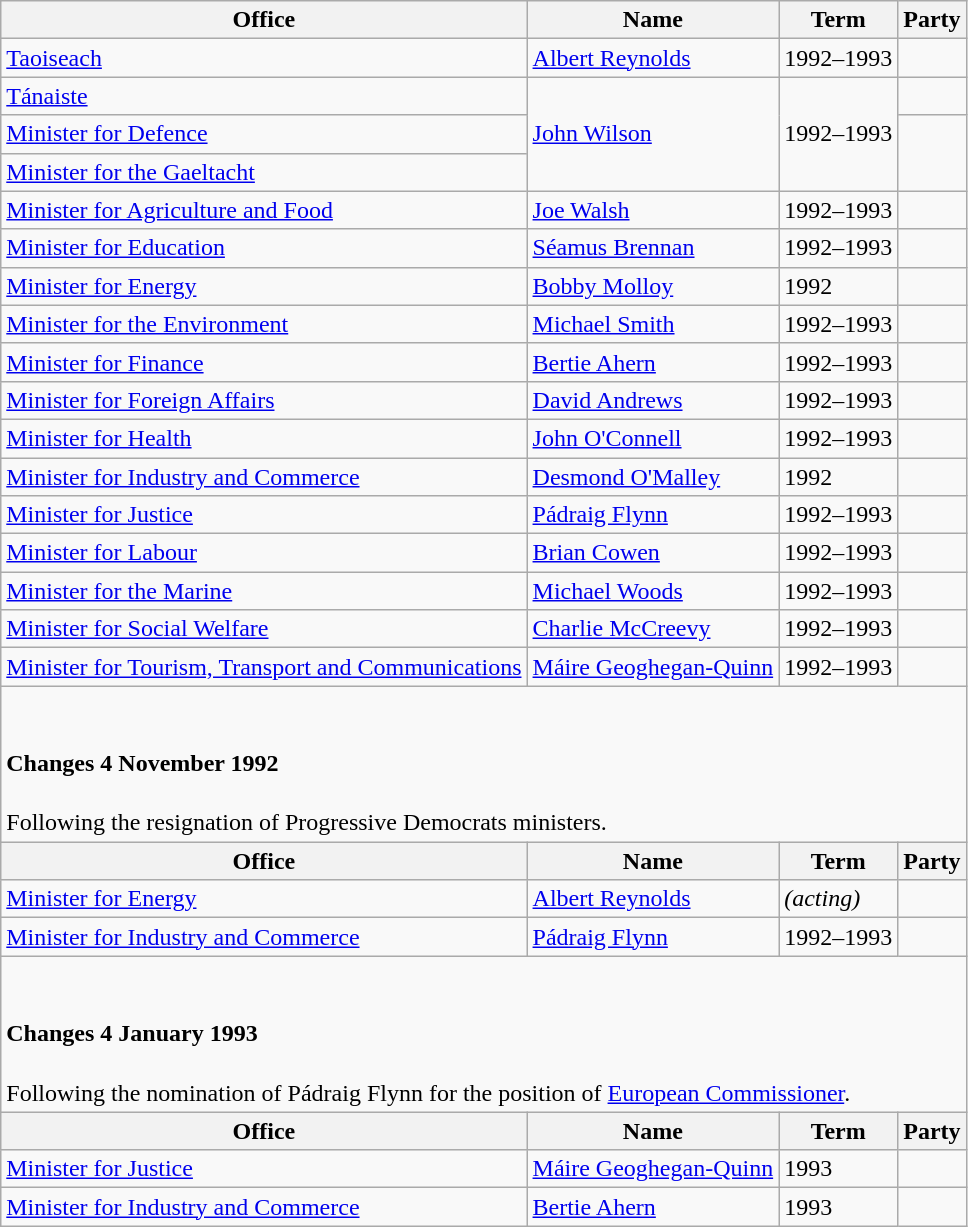<table class="wikitable">
<tr>
<th>Office</th>
<th>Name</th>
<th>Term</th>
<th colspan="2">Party</th>
</tr>
<tr>
<td><a href='#'>Taoiseach</a></td>
<td><a href='#'>Albert Reynolds</a></td>
<td>1992–1993</td>
<td></td>
</tr>
<tr>
<td><a href='#'>Tánaiste</a></td>
<td rowspan=3><a href='#'>John Wilson</a></td>
<td rowspan=3>1992–1993</td>
<td></td>
</tr>
<tr>
<td><a href='#'>Minister for Defence</a></td>
</tr>
<tr>
<td><a href='#'>Minister for the Gaeltacht</a></td>
</tr>
<tr>
<td><a href='#'>Minister for Agriculture and Food</a></td>
<td><a href='#'>Joe Walsh</a></td>
<td>1992–1993</td>
<td></td>
</tr>
<tr>
<td><a href='#'>Minister for Education</a></td>
<td><a href='#'>Séamus Brennan</a></td>
<td>1992–1993</td>
<td></td>
</tr>
<tr>
<td><a href='#'>Minister for Energy</a></td>
<td><a href='#'>Bobby Molloy</a></td>
<td>1992</td>
<td></td>
</tr>
<tr>
<td><a href='#'>Minister for the Environment</a></td>
<td><a href='#'>Michael Smith</a></td>
<td>1992–1993</td>
<td></td>
</tr>
<tr>
<td><a href='#'>Minister for Finance</a></td>
<td><a href='#'>Bertie Ahern</a></td>
<td>1992–1993</td>
<td></td>
</tr>
<tr>
<td><a href='#'>Minister for Foreign Affairs</a></td>
<td><a href='#'>David Andrews</a></td>
<td>1992–1993</td>
<td></td>
</tr>
<tr>
<td><a href='#'>Minister for Health</a></td>
<td><a href='#'>John O'Connell</a></td>
<td>1992–1993</td>
<td></td>
</tr>
<tr>
<td><a href='#'>Minister for Industry and Commerce</a></td>
<td><a href='#'>Desmond O'Malley</a></td>
<td>1992</td>
<td></td>
</tr>
<tr>
<td><a href='#'>Minister for Justice</a></td>
<td><a href='#'>Pádraig Flynn</a></td>
<td>1992–1993</td>
<td></td>
</tr>
<tr>
<td><a href='#'>Minister for Labour</a></td>
<td><a href='#'>Brian Cowen</a></td>
<td>1992–1993</td>
<td></td>
</tr>
<tr>
<td><a href='#'>Minister for the Marine</a></td>
<td><a href='#'>Michael Woods</a></td>
<td>1992–1993</td>
<td></td>
</tr>
<tr>
<td><a href='#'>Minister for Social Welfare</a></td>
<td><a href='#'>Charlie McCreevy</a></td>
<td>1992–1993</td>
<td></td>
</tr>
<tr>
<td><a href='#'>Minister for Tourism, Transport and Communications</a></td>
<td><a href='#'>Máire Geoghegan-Quinn</a></td>
<td>1992–1993</td>
<td></td>
</tr>
<tr>
<td colspan="5"><br><h4>Changes 4 November 1992</h4>Following the resignation of Progressive Democrats ministers.</td>
</tr>
<tr>
<th>Office</th>
<th>Name</th>
<th>Term</th>
<th colspan="2">Party</th>
</tr>
<tr>
<td><a href='#'>Minister for Energy</a></td>
<td><a href='#'>Albert Reynolds</a></td>
<td><em>(acting)</em></td>
<td></td>
</tr>
<tr>
<td><a href='#'>Minister for Industry and Commerce</a></td>
<td><a href='#'>Pádraig Flynn</a></td>
<td>1992–1993</td>
<td></td>
</tr>
<tr>
<td colspan="5"><br><h4>Changes 4 January 1993</h4>Following the nomination of Pádraig Flynn for the position of <a href='#'>European Commissioner</a>.</td>
</tr>
<tr>
<th>Office</th>
<th>Name</th>
<th>Term</th>
<th colspan="2">Party</th>
</tr>
<tr>
<td><a href='#'>Minister for Justice</a></td>
<td><a href='#'>Máire Geoghegan-Quinn</a></td>
<td>1993</td>
<td></td>
</tr>
<tr>
<td><a href='#'>Minister for Industry and Commerce</a></td>
<td><a href='#'>Bertie Ahern</a></td>
<td>1993</td>
<td></td>
</tr>
</table>
